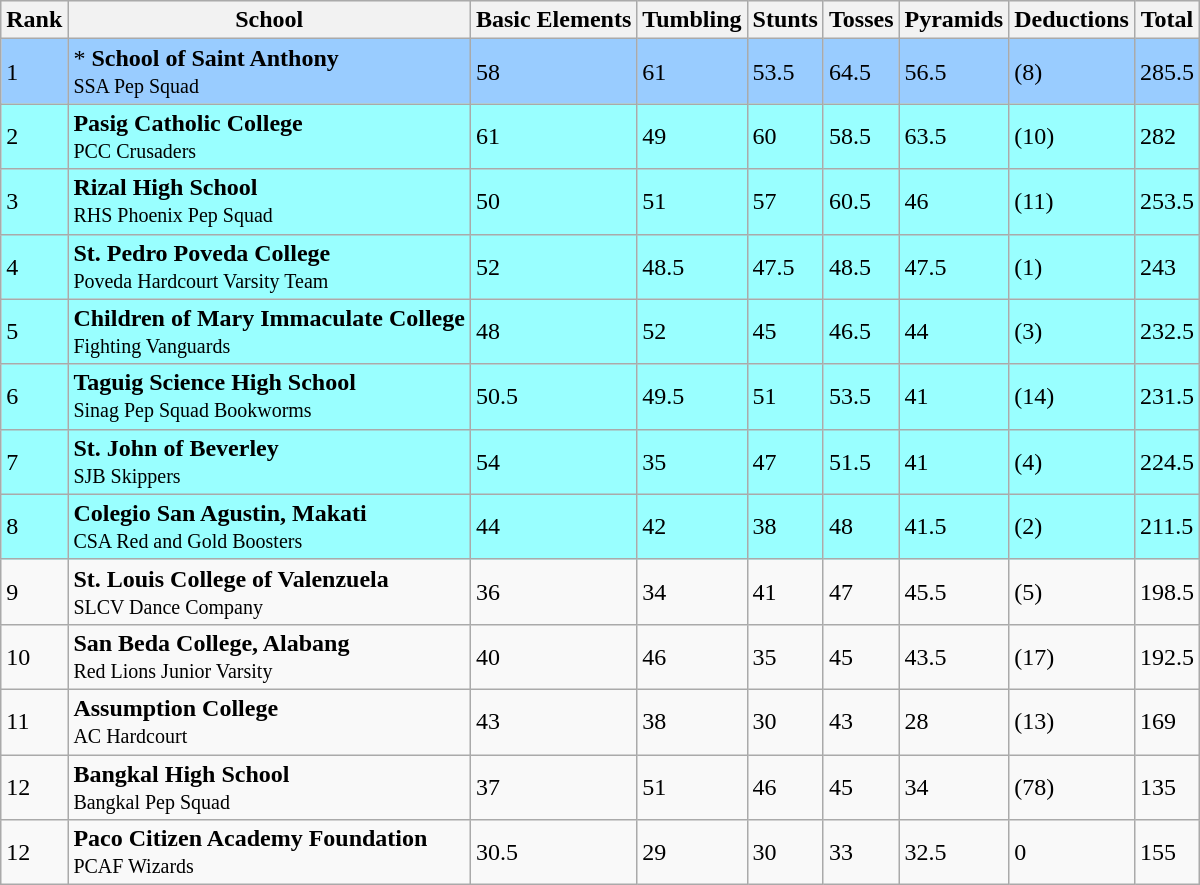<table class="wikitable" style="text align: center">
<tr bgcolor="#efefef">
<th>Rank</th>
<th>School</th>
<th>Basic Elements</th>
<th>Tumbling</th>
<th>Stunts</th>
<th>Tosses</th>
<th>Pyramids</th>
<th>Deductions</th>
<th>Total</th>
</tr>
<tr bgcolor="99CCFF">
<td>1</td>
<td>* <strong>School of Saint Anthony</strong> <br><small>SSA Pep Squad</small></td>
<td>58</td>
<td>61</td>
<td>53.5</td>
<td>64.5</td>
<td>56.5</td>
<td>(8)</td>
<td>285.5</td>
</tr>
<tr bgcolor="99FFFF">
<td>2</td>
<td><strong>Pasig Catholic College</strong> <br> <small>PCC Crusaders</small></td>
<td>61</td>
<td>49</td>
<td>60</td>
<td>58.5</td>
<td>63.5</td>
<td>(10)</td>
<td>282</td>
</tr>
<tr bgcolor="99FFFF">
<td>3</td>
<td><strong>Rizal High School</strong> <br><small>RHS Phoenix Pep Squad</small></td>
<td>50</td>
<td>51</td>
<td>57</td>
<td>60.5</td>
<td>46</td>
<td>(11)</td>
<td>253.5</td>
</tr>
<tr bgcolor="99FFFF">
<td>4</td>
<td><strong>St. Pedro Poveda College</strong> <br><small>Poveda Hardcourt Varsity Team</small></td>
<td>52</td>
<td>48.5</td>
<td>47.5</td>
<td>48.5</td>
<td>47.5</td>
<td>(1)</td>
<td>243</td>
</tr>
<tr bgcolor="99FFFF">
<td>5</td>
<td><strong>Children of Mary Immaculate College</strong> <br><small>Fighting Vanguards</small></td>
<td>48</td>
<td>52</td>
<td>45</td>
<td>46.5</td>
<td>44</td>
<td>(3)</td>
<td>232.5</td>
</tr>
<tr bgcolor="99FFFF">
<td>6</td>
<td><strong>Taguig Science High School</strong> <br> <small>Sinag Pep Squad Bookworms</small></td>
<td>50.5</td>
<td>49.5</td>
<td>51</td>
<td>53.5</td>
<td>41</td>
<td>(14)</td>
<td>231.5</td>
</tr>
<tr bgcolor="99FFFF">
<td>7</td>
<td><strong>St. John of Beverley</strong> <br><small>SJB Skippers</small></td>
<td>54</td>
<td>35</td>
<td>47</td>
<td>51.5</td>
<td>41</td>
<td>(4)</td>
<td>224.5</td>
</tr>
<tr bgcolor="99FFFF">
<td>8</td>
<td><strong>Colegio San Agustin, Makati</strong> <br><small>CSA Red and Gold Boosters</small></td>
<td>44</td>
<td>42</td>
<td>38</td>
<td>48</td>
<td>41.5</td>
<td>(2)</td>
<td>211.5</td>
</tr>
<tr>
<td>9</td>
<td><strong>St. Louis College of Valenzuela</strong> <br><small>SLCV Dance Company</small></td>
<td>36</td>
<td>34</td>
<td>41</td>
<td>47</td>
<td>45.5</td>
<td>(5)</td>
<td>198.5</td>
</tr>
<tr>
<td>10</td>
<td><strong>San Beda College, Alabang</strong> <br><small>Red Lions Junior Varsity</small></td>
<td>40</td>
<td>46</td>
<td>35</td>
<td>45</td>
<td>43.5</td>
<td>(17)</td>
<td>192.5</td>
</tr>
<tr>
<td>11</td>
<td><strong>Assumption College</strong> <br><small>AC Hardcourt</small></td>
<td>43</td>
<td>38</td>
<td>30</td>
<td>43</td>
<td>28</td>
<td>(13)</td>
<td>169</td>
</tr>
<tr>
<td>12</td>
<td><strong>Bangkal High School</strong> <br><small>Bangkal Pep Squad</small></td>
<td>37</td>
<td>51</td>
<td>46</td>
<td>45</td>
<td>34</td>
<td>(78)</td>
<td>135</td>
</tr>
<tr>
<td>12</td>
<td><strong>Paco Citizen Academy Foundation</strong> <br><small>PCAF Wizards</small></td>
<td>30.5</td>
<td>29</td>
<td>30</td>
<td>33</td>
<td>32.5</td>
<td>0</td>
<td>155</td>
</tr>
</table>
